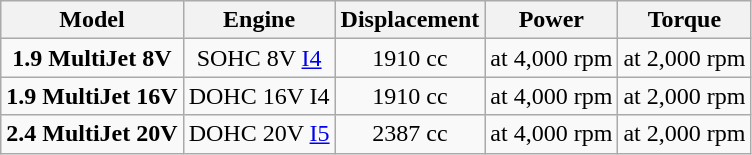<table class="wikitable" style="text-align:center;">
<tr style="text-align:center; vertical-align:middle;">
<th>Model</th>
<th>Engine</th>
<th>Displacement</th>
<th>Power</th>
<th>Torque</th>
</tr>
<tr>
<td><strong>1.9 MultiJet 8V</strong></td>
<td>SOHC 8V <a href='#'>I4</a></td>
<td>1910 cc</td>
<td> at 4,000 rpm</td>
<td> at 2,000 rpm</td>
</tr>
<tr>
<td><strong>1.9 MultiJet 16V</strong></td>
<td>DOHC 16V I4</td>
<td>1910 cc</td>
<td> at 4,000 rpm</td>
<td> at 2,000 rpm</td>
</tr>
<tr>
<td><strong>2.4 MultiJet 20V</strong></td>
<td>DOHC 20V <a href='#'>I5</a></td>
<td>2387 cc</td>
<td> at 4,000 rpm</td>
<td> at 2,000 rpm</td>
</tr>
</table>
